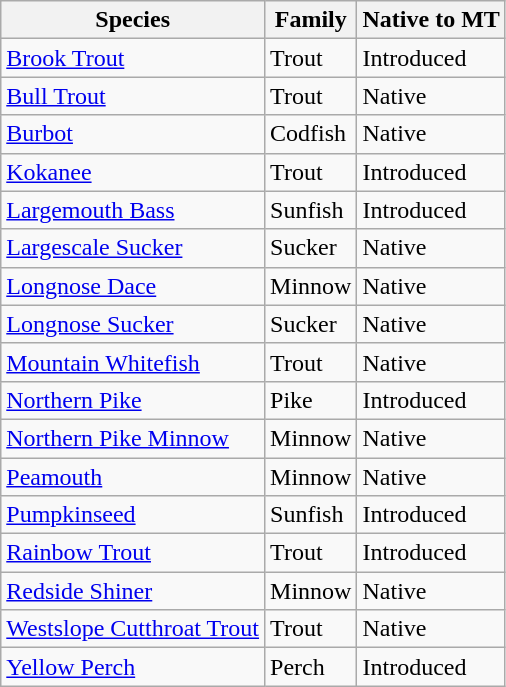<table class="wikitable">
<tr>
<th colspan="1" rowspan="1">Species</th>
<th colspan="1" rowspan="1">Family</th>
<th colspan="1" rowspan="1">Native to MT</th>
</tr>
<tr>
<td><a href='#'>Brook Trout</a></td>
<td>Trout</td>
<td>Introduced</td>
</tr>
<tr>
<td><a href='#'>Bull Trout</a></td>
<td>Trout</td>
<td>Native</td>
</tr>
<tr>
<td><a href='#'>Burbot</a></td>
<td>Codfish</td>
<td>Native</td>
</tr>
<tr>
<td><a href='#'>Kokanee</a></td>
<td>Trout</td>
<td>Introduced</td>
</tr>
<tr>
<td><a href='#'>Largemouth Bass</a></td>
<td>Sunfish</td>
<td>Introduced</td>
</tr>
<tr>
<td><a href='#'>Largescale Sucker</a></td>
<td>Sucker</td>
<td>Native</td>
</tr>
<tr>
<td><a href='#'>Longnose Dace</a></td>
<td>Minnow</td>
<td>Native</td>
</tr>
<tr>
<td><a href='#'>Longnose Sucker</a></td>
<td>Sucker</td>
<td>Native</td>
</tr>
<tr>
<td><a href='#'>Mountain Whitefish</a></td>
<td>Trout</td>
<td>Native</td>
</tr>
<tr>
<td><a href='#'>Northern Pike</a></td>
<td>Pike</td>
<td>Introduced</td>
</tr>
<tr>
<td><a href='#'>Northern Pike Minnow</a></td>
<td>Minnow</td>
<td>Native</td>
</tr>
<tr>
<td><a href='#'>Peamouth</a></td>
<td>Minnow</td>
<td>Native</td>
</tr>
<tr>
<td><a href='#'>Pumpkinseed</a></td>
<td>Sunfish</td>
<td>Introduced</td>
</tr>
<tr>
<td><a href='#'>Rainbow Trout</a></td>
<td>Trout</td>
<td>Introduced</td>
</tr>
<tr>
<td><a href='#'>Redside Shiner</a></td>
<td>Minnow</td>
<td>Native</td>
</tr>
<tr>
<td><a href='#'>Westslope Cutthroat Trout</a></td>
<td>Trout</td>
<td>Native</td>
</tr>
<tr>
<td><a href='#'>Yellow Perch</a></td>
<td>Perch</td>
<td>Introduced</td>
</tr>
</table>
